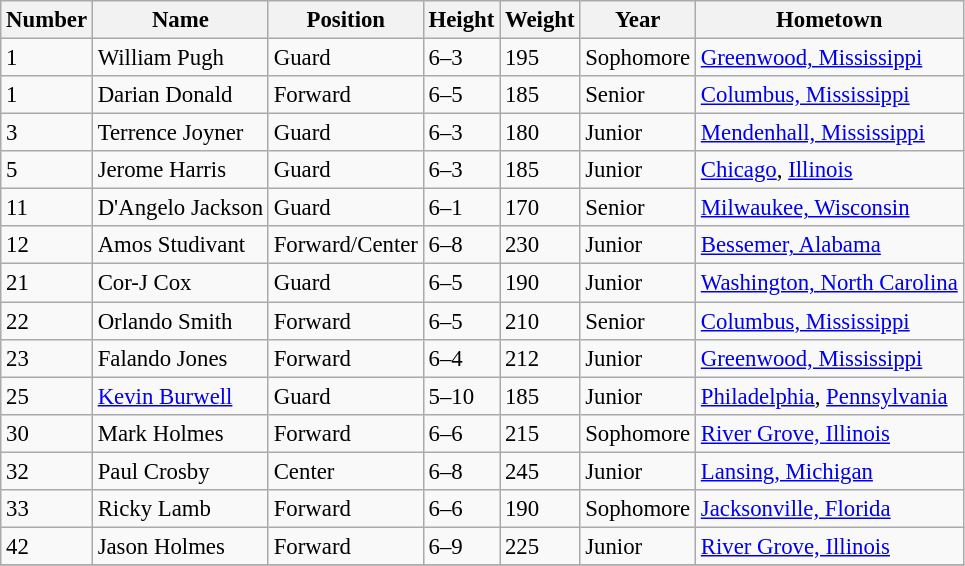<table class="wikitable" style="font-size: 95%;">
<tr>
<th>Number</th>
<th>Name</th>
<th>Position</th>
<th>Height</th>
<th>Weight</th>
<th>Year</th>
<th>Hometown</th>
</tr>
<tr>
<td>1</td>
<td>William Pugh</td>
<td>Guard</td>
<td>6–3</td>
<td>195</td>
<td>Sophomore</td>
<td><a href='#'>Greenwood, Mississippi</a></td>
</tr>
<tr>
<td>1</td>
<td>Darian Donald</td>
<td>Forward</td>
<td>6–5</td>
<td>185</td>
<td>Senior</td>
<td><a href='#'>Columbus, Mississippi</a></td>
</tr>
<tr>
<td>3</td>
<td>Terrence Joyner</td>
<td>Guard</td>
<td>6–3</td>
<td>180</td>
<td>Junior</td>
<td><a href='#'>Mendenhall, Mississippi</a></td>
</tr>
<tr>
<td>5</td>
<td>Jerome Harris</td>
<td>Guard</td>
<td>6–3</td>
<td>185</td>
<td>Junior</td>
<td><a href='#'>Chicago</a>, <a href='#'>Illinois</a></td>
</tr>
<tr>
<td>11</td>
<td>D'Angelo Jackson</td>
<td>Guard</td>
<td>6–1</td>
<td>170</td>
<td>Senior</td>
<td><a href='#'>Milwaukee, Wisconsin</a></td>
</tr>
<tr>
<td>12</td>
<td>Amos Studivant</td>
<td>Forward/Center</td>
<td>6–8</td>
<td>230</td>
<td>Junior</td>
<td><a href='#'>Bessemer, Alabama</a></td>
</tr>
<tr>
<td>21</td>
<td>Cor-J Cox</td>
<td>Guard</td>
<td>6–5</td>
<td>190</td>
<td>Junior</td>
<td><a href='#'>Washington, North Carolina</a></td>
</tr>
<tr>
<td>22</td>
<td>Orlando Smith</td>
<td>Forward</td>
<td>6–5</td>
<td>210</td>
<td>Senior</td>
<td><a href='#'>Columbus, Mississippi</a></td>
</tr>
<tr>
<td>23</td>
<td>Falando Jones</td>
<td>Forward</td>
<td>6–4</td>
<td>212</td>
<td>Junior</td>
<td><a href='#'>Greenwood, Mississippi</a></td>
</tr>
<tr>
<td>25</td>
<td><a href='#'>Kevin Burwell</a></td>
<td>Guard</td>
<td>5–10</td>
<td>185</td>
<td>Junior</td>
<td><a href='#'>Philadelphia</a>, <a href='#'>Pennsylvania</a></td>
</tr>
<tr>
<td>30</td>
<td>Mark Holmes</td>
<td>Forward</td>
<td>6–6</td>
<td>215</td>
<td>Sophomore</td>
<td><a href='#'>River Grove, Illinois</a></td>
</tr>
<tr>
<td>32</td>
<td>Paul Crosby</td>
<td>Center</td>
<td>6–8</td>
<td>245</td>
<td>Junior</td>
<td><a href='#'>Lansing, Michigan</a></td>
</tr>
<tr>
<td>33</td>
<td>Ricky Lamb</td>
<td>Forward</td>
<td>6–6</td>
<td>190</td>
<td>Sophomore</td>
<td><a href='#'>Jacksonville, Florida</a></td>
</tr>
<tr>
<td>42</td>
<td>Jason Holmes</td>
<td>Forward</td>
<td>6–9</td>
<td>225</td>
<td>Junior</td>
<td><a href='#'>River Grove, Illinois</a></td>
</tr>
<tr>
</tr>
</table>
